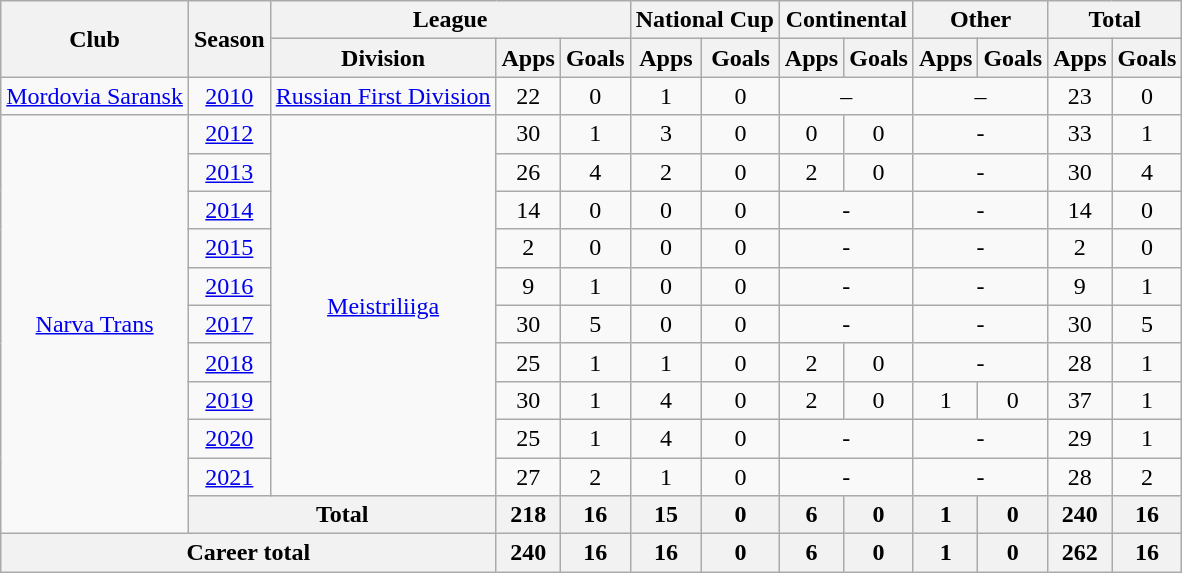<table class="wikitable" style="text-align: center;">
<tr>
<th rowspan="2">Club</th>
<th rowspan="2">Season</th>
<th colspan="3">League</th>
<th colspan="2">National Cup</th>
<th colspan="2">Continental</th>
<th colspan="2">Other</th>
<th colspan="2">Total</th>
</tr>
<tr>
<th>Division</th>
<th>Apps</th>
<th>Goals</th>
<th>Apps</th>
<th>Goals</th>
<th>Apps</th>
<th>Goals</th>
<th>Apps</th>
<th>Goals</th>
<th>Apps</th>
<th>Goals</th>
</tr>
<tr>
<td valign="center"><a href='#'>Mordovia Saransk</a></td>
<td><a href='#'>2010</a></td>
<td><a href='#'>Russian First Division</a></td>
<td>22</td>
<td>0</td>
<td>1</td>
<td>0</td>
<td colspan="2">–</td>
<td colspan="2">–</td>
<td>23</td>
<td>0</td>
</tr>
<tr>
<td rowspan="11" valign="center"><a href='#'>Narva Trans</a></td>
<td><a href='#'>2012</a></td>
<td rowspan="10" valign="center"><a href='#'>Meistriliiga</a></td>
<td>30</td>
<td>1</td>
<td>3</td>
<td>0</td>
<td>0</td>
<td>0</td>
<td colspan="2">-</td>
<td>33</td>
<td>1</td>
</tr>
<tr>
<td><a href='#'>2013</a></td>
<td>26</td>
<td>4</td>
<td>2</td>
<td>0</td>
<td>2</td>
<td>0</td>
<td colspan="2">-</td>
<td>30</td>
<td>4</td>
</tr>
<tr>
<td><a href='#'>2014</a></td>
<td>14</td>
<td>0</td>
<td>0</td>
<td>0</td>
<td colspan="2">-</td>
<td colspan="2">-</td>
<td>14</td>
<td>0</td>
</tr>
<tr>
<td><a href='#'>2015</a></td>
<td>2</td>
<td>0</td>
<td>0</td>
<td>0</td>
<td colspan="2">-</td>
<td colspan="2">-</td>
<td>2</td>
<td>0</td>
</tr>
<tr>
<td><a href='#'>2016</a></td>
<td>9</td>
<td>1</td>
<td>0</td>
<td>0</td>
<td colspan="2">-</td>
<td colspan="2">-</td>
<td>9</td>
<td>1</td>
</tr>
<tr>
<td><a href='#'>2017</a></td>
<td>30</td>
<td>5</td>
<td>0</td>
<td>0</td>
<td colspan="2">-</td>
<td colspan="2">-</td>
<td>30</td>
<td>5</td>
</tr>
<tr>
<td><a href='#'>2018</a></td>
<td>25</td>
<td>1</td>
<td>1</td>
<td>0</td>
<td>2</td>
<td>0</td>
<td colspan="2">-</td>
<td>28</td>
<td>1</td>
</tr>
<tr>
<td><a href='#'>2019</a></td>
<td>30</td>
<td>1</td>
<td>4</td>
<td>0</td>
<td>2</td>
<td>0</td>
<td>1</td>
<td>0</td>
<td>37</td>
<td>1</td>
</tr>
<tr>
<td><a href='#'>2020</a></td>
<td>25</td>
<td>1</td>
<td>4</td>
<td>0</td>
<td colspan="2">-</td>
<td colspan="2">-</td>
<td>29</td>
<td>1</td>
</tr>
<tr>
<td><a href='#'>2021</a></td>
<td>27</td>
<td>2</td>
<td>1</td>
<td>0</td>
<td colspan="2">-</td>
<td colspan="2">-</td>
<td>28</td>
<td>2</td>
</tr>
<tr>
<th colspan="2">Total</th>
<th>218</th>
<th>16</th>
<th>15</th>
<th>0</th>
<th>6</th>
<th>0</th>
<th>1</th>
<th>0</th>
<th>240</th>
<th>16</th>
</tr>
<tr>
<th colspan="3">Career total</th>
<th>240</th>
<th>16</th>
<th>16</th>
<th>0</th>
<th>6</th>
<th>0</th>
<th>1</th>
<th>0</th>
<th>262</th>
<th>16</th>
</tr>
</table>
